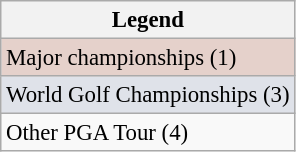<table class="wikitable" style="font-size:95%;">
<tr>
<th>Legend</th>
</tr>
<tr style="background:#e5d1cb;">
<td>Major championships (1)</td>
</tr>
<tr style="background:#dfe2e9;">
<td>World Golf Championships (3)</td>
</tr>
<tr>
<td>Other PGA Tour (4)</td>
</tr>
</table>
